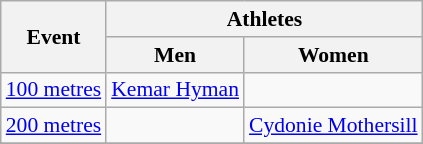<table class=wikitable style="font-size:90%">
<tr>
<th rowspan=2>Event</th>
<th colspan=2>Athletes</th>
</tr>
<tr>
<th>Men</th>
<th>Women</th>
</tr>
<tr>
<td><a href='#'>100 metres</a></td>
<td><a href='#'>Kemar Hyman</a></td>
<td></td>
</tr>
<tr>
<td><a href='#'>200 metres</a></td>
<td></td>
<td><a href='#'>Cydonie Mothersill</a></td>
</tr>
<tr>
</tr>
</table>
